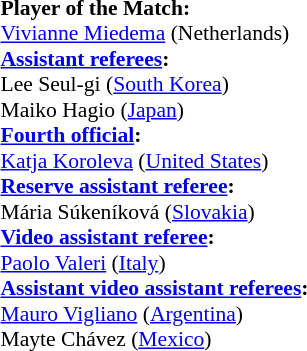<table width=50% style="font-size:90%">
<tr>
<td><br><strong>Player of the Match:</strong>
<br><a href='#'>Vivianne Miedema</a> (Netherlands)<br><strong><a href='#'>Assistant referees</a>:</strong>
<br>Lee Seul-gi (<a href='#'>South Korea</a>)
<br>Maiko Hagio (<a href='#'>Japan</a>)
<br><strong><a href='#'>Fourth official</a>:</strong>
<br><a href='#'>Katja Koroleva</a> (<a href='#'>United States</a>)
<br><strong><a href='#'>Reserve assistant referee</a>:</strong>
<br>Mária Súkeníková (<a href='#'>Slovakia</a>)
<br><strong><a href='#'>Video assistant referee</a>:</strong>
<br><a href='#'>Paolo Valeri</a> (<a href='#'>Italy</a>)
<br><strong><a href='#'>Assistant video assistant referees</a>:</strong>
<br><a href='#'>Mauro Vigliano</a> (<a href='#'>Argentina</a>)
<br>Mayte Chávez (<a href='#'>Mexico</a>)</td>
</tr>
</table>
